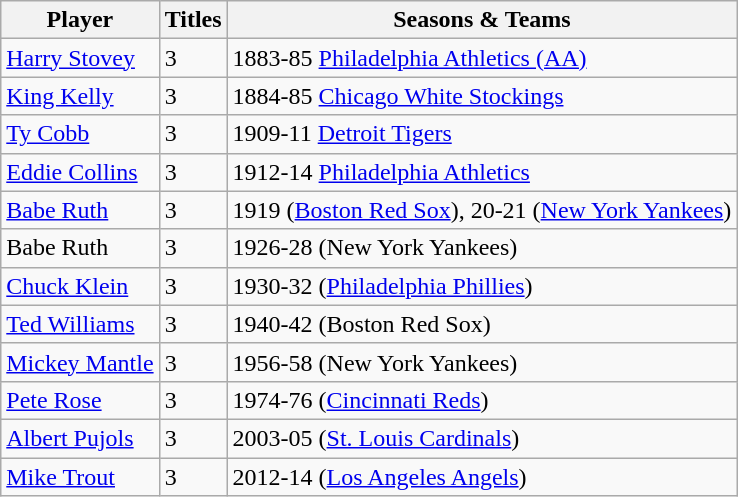<table class="wikitable">
<tr>
<th>Player</th>
<th>Titles</th>
<th>Seasons & Teams</th>
</tr>
<tr>
<td><a href='#'>Harry Stovey</a></td>
<td>3</td>
<td>1883-85 <a href='#'>Philadelphia Athletics (AA)</a></td>
</tr>
<tr>
<td><a href='#'>King Kelly</a></td>
<td>3</td>
<td>1884-85 <a href='#'>Chicago White Stockings</a></td>
</tr>
<tr>
<td><a href='#'>Ty Cobb</a></td>
<td>3</td>
<td>1909-11 <a href='#'>Detroit Tigers</a></td>
</tr>
<tr>
<td><a href='#'>Eddie Collins</a></td>
<td>3</td>
<td>1912-14 <a href='#'>Philadelphia Athletics</a></td>
</tr>
<tr>
<td><a href='#'>Babe Ruth</a></td>
<td>3</td>
<td>1919 (<a href='#'>Boston Red Sox</a>), 20-21 (<a href='#'>New York Yankees</a>)</td>
</tr>
<tr>
<td>Babe Ruth</td>
<td>3</td>
<td>1926-28 (New York Yankees)</td>
</tr>
<tr>
<td><a href='#'>Chuck Klein</a></td>
<td>3</td>
<td>1930-32 (<a href='#'>Philadelphia Phillies</a>)</td>
</tr>
<tr>
<td><a href='#'>Ted Williams</a></td>
<td>3</td>
<td>1940-42 (Boston Red Sox)</td>
</tr>
<tr>
<td><a href='#'>Mickey Mantle</a></td>
<td>3</td>
<td>1956-58 (New York Yankees)</td>
</tr>
<tr>
<td><a href='#'>Pete Rose</a></td>
<td>3</td>
<td>1974-76 (<a href='#'>Cincinnati Reds</a>)</td>
</tr>
<tr>
<td><a href='#'>Albert Pujols</a></td>
<td>3</td>
<td>2003-05 (<a href='#'>St. Louis Cardinals</a>)</td>
</tr>
<tr>
<td><a href='#'>Mike Trout</a></td>
<td>3</td>
<td>2012-14 (<a href='#'>Los Angeles Angels</a>)</td>
</tr>
</table>
